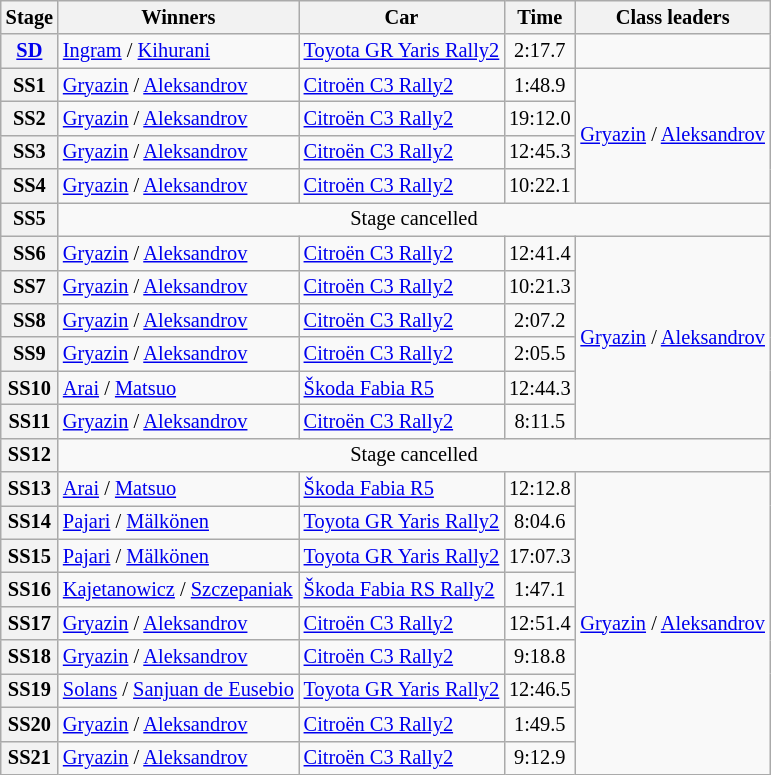<table class="wikitable" style="font-size:85%">
<tr>
<th>Stage</th>
<th>Winners</th>
<th>Car</th>
<th>Time</th>
<th>Class leaders</th>
</tr>
<tr>
<th><a href='#'>SD</a></th>
<td><a href='#'>Ingram</a> / <a href='#'>Kihurani</a></td>
<td><a href='#'>Toyota GR Yaris Rally2</a></td>
<td align="center">2:17.7</td>
<td></td>
</tr>
<tr>
<th>SS1</th>
<td><a href='#'>Gryazin</a> / <a href='#'>Aleksandrov</a></td>
<td><a href='#'>Citroën C3 Rally2</a></td>
<td align="center">1:48.9</td>
<td rowspan="4"><a href='#'>Gryazin</a> / <a href='#'>Aleksandrov</a></td>
</tr>
<tr>
<th>SS2</th>
<td><a href='#'>Gryazin</a> / <a href='#'>Aleksandrov</a></td>
<td><a href='#'>Citroën C3 Rally2</a></td>
<td align="center">19:12.0</td>
</tr>
<tr>
<th>SS3</th>
<td><a href='#'>Gryazin</a> / <a href='#'>Aleksandrov</a></td>
<td><a href='#'>Citroën C3 Rally2</a></td>
<td align="center">12:45.3</td>
</tr>
<tr>
<th>SS4</th>
<td><a href='#'>Gryazin</a> / <a href='#'>Aleksandrov</a></td>
<td><a href='#'>Citroën C3 Rally2</a></td>
<td align="center">10:22.1</td>
</tr>
<tr>
<th>SS5</th>
<td align="center" colspan="4">Stage cancelled</td>
</tr>
<tr>
<th>SS6</th>
<td><a href='#'>Gryazin</a> / <a href='#'>Aleksandrov</a></td>
<td><a href='#'>Citroën C3 Rally2</a></td>
<td align="center">12:41.4</td>
<td rowspan="6"><a href='#'>Gryazin</a> / <a href='#'>Aleksandrov</a></td>
</tr>
<tr>
<th>SS7</th>
<td><a href='#'>Gryazin</a> / <a href='#'>Aleksandrov</a></td>
<td><a href='#'>Citroën C3 Rally2</a></td>
<td align="center">10:21.3</td>
</tr>
<tr>
<th>SS8</th>
<td><a href='#'>Gryazin</a> / <a href='#'>Aleksandrov</a></td>
<td><a href='#'>Citroën C3 Rally2</a></td>
<td align="center">2:07.2</td>
</tr>
<tr>
<th>SS9</th>
<td><a href='#'>Gryazin</a> / <a href='#'>Aleksandrov</a></td>
<td><a href='#'>Citroën C3 Rally2</a></td>
<td align="center">2:05.5</td>
</tr>
<tr>
<th>SS10</th>
<td><a href='#'>Arai</a> / <a href='#'>Matsuo</a></td>
<td><a href='#'>Škoda Fabia R5</a></td>
<td align="center">12:44.3</td>
</tr>
<tr>
<th>SS11</th>
<td><a href='#'>Gryazin</a> / <a href='#'>Aleksandrov</a></td>
<td><a href='#'>Citroën C3 Rally2</a></td>
<td align="center">8:11.5</td>
</tr>
<tr>
<th>SS12</th>
<td align="center" colspan="4">Stage cancelled</td>
</tr>
<tr>
<th>SS13</th>
<td><a href='#'>Arai</a> / <a href='#'>Matsuo</a></td>
<td><a href='#'>Škoda Fabia R5</a></td>
<td align="center">12:12.8</td>
<td rowspan="9"><a href='#'>Gryazin</a> / <a href='#'>Aleksandrov</a></td>
</tr>
<tr>
<th>SS14</th>
<td><a href='#'>Pajari</a> / <a href='#'>Mälkönen</a></td>
<td><a href='#'>Toyota GR Yaris Rally2</a></td>
<td align="center">8:04.6</td>
</tr>
<tr>
<th>SS15</th>
<td><a href='#'>Pajari</a> / <a href='#'>Mälkönen</a></td>
<td><a href='#'>Toyota GR Yaris Rally2</a></td>
<td align="center">17:07.3</td>
</tr>
<tr>
<th>SS16</th>
<td><a href='#'>Kajetanowicz</a> / <a href='#'>Szczepaniak</a></td>
<td><a href='#'>Škoda Fabia RS Rally2</a></td>
<td align="center">1:47.1</td>
</tr>
<tr>
<th>SS17</th>
<td><a href='#'>Gryazin</a> / <a href='#'>Aleksandrov</a></td>
<td><a href='#'>Citroën C3 Rally2</a></td>
<td align="center">12:51.4</td>
</tr>
<tr>
<th>SS18</th>
<td><a href='#'>Gryazin</a> / <a href='#'>Aleksandrov</a></td>
<td><a href='#'>Citroën C3 Rally2</a></td>
<td align="center">9:18.8</td>
</tr>
<tr>
<th>SS19</th>
<td><a href='#'>Solans</a> / <a href='#'>Sanjuan de Eusebio</a></td>
<td><a href='#'>Toyota GR Yaris Rally2</a></td>
<td align="center">12:46.5</td>
</tr>
<tr>
<th>SS20</th>
<td><a href='#'>Gryazin</a> / <a href='#'>Aleksandrov</a></td>
<td><a href='#'>Citroën C3 Rally2</a></td>
<td align="center">1:49.5</td>
</tr>
<tr>
<th>SS21</th>
<td><a href='#'>Gryazin</a> / <a href='#'>Aleksandrov</a></td>
<td><a href='#'>Citroën C3 Rally2</a></td>
<td align="center">9:12.9</td>
</tr>
</table>
